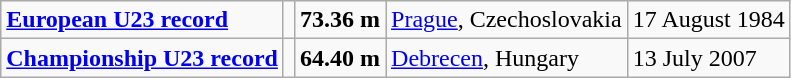<table class="wikitable">
<tr>
<td><strong><a href='#'>European U23 record</a></strong></td>
<td></td>
<td><strong>73.36 m</strong></td>
<td><a href='#'>Prague</a>, Czechoslovakia</td>
<td>17 August 1984</td>
</tr>
<tr>
<td><strong><a href='#'>Championship U23 record</a></strong></td>
<td></td>
<td><strong>64.40 m</strong></td>
<td><a href='#'>Debrecen</a>, Hungary</td>
<td>13 July 2007</td>
</tr>
</table>
